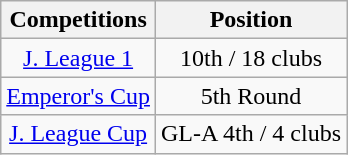<table class="wikitable" style="text-align:center;">
<tr>
<th>Competitions</th>
<th>Position</th>
</tr>
<tr>
<td><a href='#'>J. League 1</a></td>
<td>10th / 18 clubs</td>
</tr>
<tr>
<td><a href='#'>Emperor's Cup</a></td>
<td>5th Round</td>
</tr>
<tr>
<td><a href='#'>J. League Cup</a></td>
<td>GL-A 4th / 4 clubs</td>
</tr>
</table>
